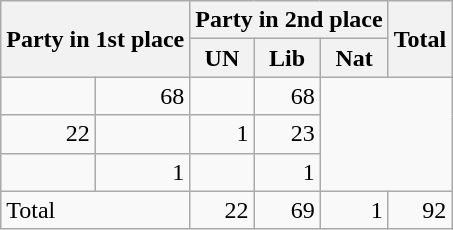<table class="wikitable" style="text-align:right;">
<tr>
<th rowspan="2" colspan="2" style="text-align:left;">Party in 1st place</th>
<th colspan="3">Party in 2nd place</th>
<th rowspan="2">Total</th>
</tr>
<tr>
<th>UN</th>
<th>Lib</th>
<th>Nat</th>
</tr>
<tr>
<td></td>
<td>68</td>
<td></td>
<td>68</td>
</tr>
<tr>
<td>22</td>
<td></td>
<td>1</td>
<td>23</td>
</tr>
<tr>
<td></td>
<td>1</td>
<td></td>
<td>1</td>
</tr>
<tr>
<td colspan="2" style="text-align:left;">Total</td>
<td>22</td>
<td>69</td>
<td>1</td>
<td>92</td>
</tr>
</table>
